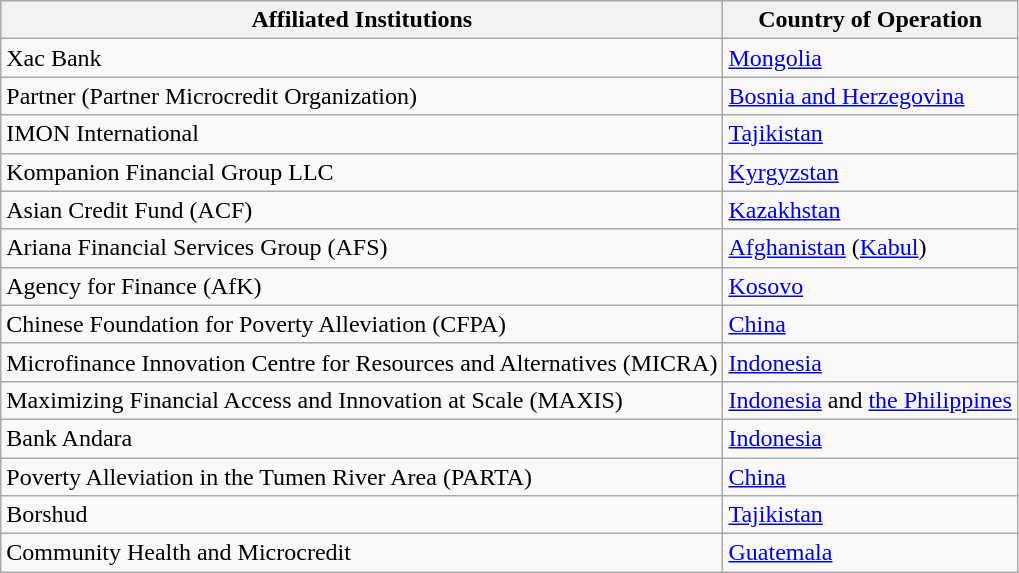<table class="wikitable">
<tr>
<th>Affiliated Institutions</th>
<th>Country of Operation</th>
</tr>
<tr>
<td>Xac Bank</td>
<td><a href='#'>Mongolia</a></td>
</tr>
<tr>
<td>Partner (Partner Microcredit Organization)</td>
<td><a href='#'>Bosnia and Herzegovina</a></td>
</tr>
<tr>
<td>IMON International</td>
<td><a href='#'>Tajikistan</a></td>
</tr>
<tr>
<td>Kompanion Financial Group LLC</td>
<td><a href='#'>Kyrgyzstan</a></td>
</tr>
<tr>
<td>Asian Credit Fund (ACF)</td>
<td><a href='#'>Kazakhstan</a></td>
</tr>
<tr>
<td>Ariana Financial Services Group (AFS)</td>
<td><a href='#'>Afghanistan</a> (<a href='#'>Kabul</a>)</td>
</tr>
<tr>
<td>Agency for Finance (AfK)</td>
<td><a href='#'>Kosovo</a></td>
</tr>
<tr>
<td>Chinese Foundation for Poverty Alleviation (CFPA)</td>
<td><a href='#'>China</a></td>
</tr>
<tr>
<td>Microfinance Innovation Centre for Resources and Alternatives (MICRA)</td>
<td><a href='#'>Indonesia</a></td>
</tr>
<tr>
<td>Maximizing Financial Access and Innovation at Scale (MAXIS)</td>
<td><a href='#'>Indonesia</a> and <a href='#'>the Philippines</a></td>
</tr>
<tr>
<td>Bank Andara</td>
<td><a href='#'>Indonesia</a></td>
</tr>
<tr>
<td>Poverty Alleviation in the Tumen River Area (PARTA)</td>
<td><a href='#'>China</a></td>
</tr>
<tr>
<td>Borshud</td>
<td><a href='#'>Tajikistan</a></td>
</tr>
<tr>
<td>Community Health and Microcredit</td>
<td><a href='#'>Guatemala</a></td>
</tr>
</table>
